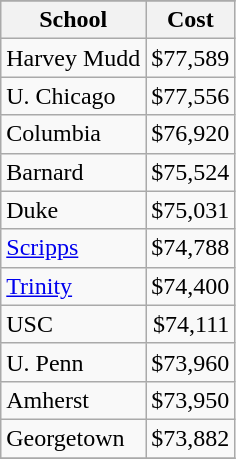<table class="wikitable sortable" style="float:left; margin-right:1.5em;">
<tr>
</tr>
<tr>
<th>School</th>
<th>Cost</th>
</tr>
<tr>
<td>Harvey Mudd</td>
<td>$77,589</td>
</tr>
<tr>
<td align="left">U. Chicago</td>
<td align="right">$77,556</td>
</tr>
<tr>
<td align="left">Columbia</td>
<td align="right">$76,920</td>
</tr>
<tr>
<td align="left">Barnard</td>
<td align="right">$75,524</td>
</tr>
<tr>
<td align="left">Duke</td>
<td align="right">$75,031</td>
</tr>
<tr>
<td align="left"><a href='#'>Scripps</a></td>
<td align="right">$74,788</td>
</tr>
<tr>
<td align="left"><a href='#'>Trinity</a></td>
<td align="right">$74,400</td>
</tr>
<tr>
<td align="left">USC</td>
<td align="right">$74,111</td>
</tr>
<tr>
<td align="left">U. Penn</td>
<td align="right">$73,960</td>
</tr>
<tr>
<td align="left">Amherst</td>
<td align="right">$73,950</td>
</tr>
<tr>
<td align="left">Georgetown</td>
<td align="right">$73,882</td>
</tr>
<tr>
</tr>
</table>
